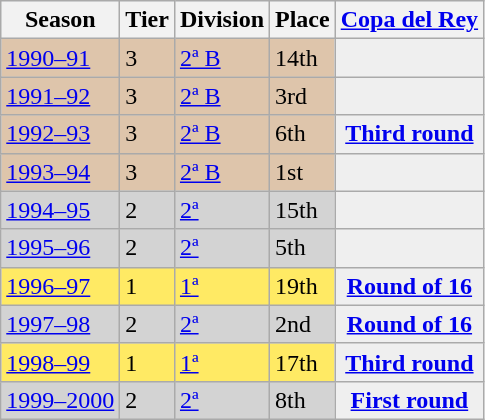<table class="wikitable">
<tr style="background:#f0f6fa;">
<th>Season</th>
<th>Tier</th>
<th>Division</th>
<th>Place</th>
<th><a href='#'>Copa del Rey</a></th>
</tr>
<tr>
<td style="background:#DEC5AB;"><a href='#'>1990–91</a></td>
<td style="background:#DEC5AB;">3</td>
<td style="background:#DEC5AB;"><a href='#'>2ª B</a></td>
<td style="background:#DEC5AB;">14th</td>
<th style="background:#efefef;"></th>
</tr>
<tr>
<td style="background:#DEC5AB;"><a href='#'>1991–92</a></td>
<td style="background:#DEC5AB;">3</td>
<td style="background:#DEC5AB;"><a href='#'>2ª B</a></td>
<td style="background:#DEC5AB;">3rd</td>
<th style="background:#efefef;"></th>
</tr>
<tr>
<td style="background:#DEC5AB;"><a href='#'>1992–93</a></td>
<td style="background:#DEC5AB;">3</td>
<td style="background:#DEC5AB;"><a href='#'>2ª B</a></td>
<td style="background:#DEC5AB;">6th</td>
<th style="background:#efefef;"><a href='#'>Third round</a></th>
</tr>
<tr>
<td style="background:#DEC5AB;"><a href='#'>1993–94</a></td>
<td style="background:#DEC5AB;">3</td>
<td style="background:#DEC5AB;"><a href='#'>2ª B</a></td>
<td style="background:#DEC5AB;">1st</td>
<th style="background:#efefef;"></th>
</tr>
<tr>
<td style="background:#D3D3D3;"><a href='#'>1994–95</a></td>
<td style="background:#D3D3D3;">2</td>
<td style="background:#D3D3D3;"><a href='#'>2ª</a></td>
<td style="background:#D3D3D3;">15th</td>
<th style="background:#efefef;"></th>
</tr>
<tr>
<td style="background:#D3D3D3;"><a href='#'>1995–96</a></td>
<td style="background:#D3D3D3;">2</td>
<td style="background:#D3D3D3;"><a href='#'>2ª</a></td>
<td style="background:#D3D3D3;">5th</td>
<th style="background:#efefef;"></th>
</tr>
<tr>
<td style="background:#FFEA64;"><a href='#'>1996–97</a></td>
<td style="background:#FFEA64;">1</td>
<td style="background:#FFEA64;"><a href='#'>1ª</a></td>
<td style="background:#FFEA64;">19th</td>
<th style="background:#efefef;"><a href='#'>Round of 16</a></th>
</tr>
<tr>
<td style="background:#D3D3D3;"><a href='#'>1997–98</a></td>
<td style="background:#D3D3D3;">2</td>
<td style="background:#D3D3D3;"><a href='#'>2ª</a></td>
<td style="background:#D3D3D3;">2nd</td>
<th style="background:#efefef;"><a href='#'>Round of 16</a></th>
</tr>
<tr>
<td style="background:#FFEA64;"><a href='#'>1998–99</a></td>
<td style="background:#FFEA64;">1</td>
<td style="background:#FFEA64;"><a href='#'>1ª</a></td>
<td style="background:#FFEA64;">17th</td>
<th style="background:#efefef;"><a href='#'>Third round</a></th>
</tr>
<tr>
<td style="background:#D3D3D3;"><a href='#'>1999–2000</a></td>
<td style="background:#D3D3D3;">2</td>
<td style="background:#D3D3D3;"><a href='#'>2ª</a></td>
<td style="background:#D3D3D3;">8th</td>
<th style="background:#efefef;"><a href='#'>First round</a></th>
</tr>
</table>
